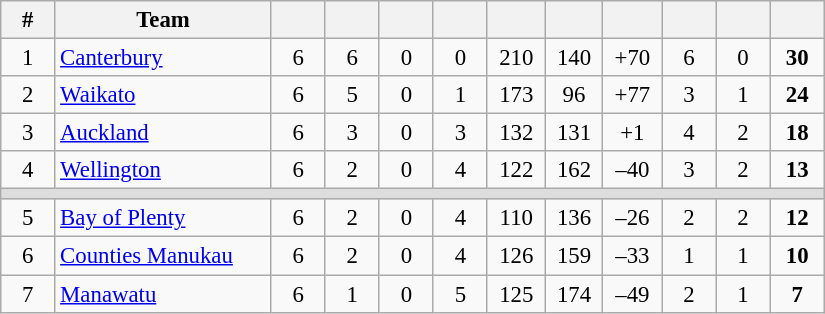<table class="wikitable" width="550px" style="font-size:95%; text-align: center">
<tr>
<th style="width:5%;">#</th>
<th style="width:20%;">Team</th>
<th style="width:5%;"></th>
<th style="width:5%;"></th>
<th style="width:5%;"></th>
<th style="width:5%;"></th>
<th style="width:5%;"></th>
<th style="width:5%;"></th>
<th style="width:5%;"></th>
<th style="width:5%;"></th>
<th style="width:5%;"></th>
<th style="width:5%;"></th>
</tr>
<tr>
<td>1</td>
<td style="text-align:left;"><a href='#'>Canterbury</a></td>
<td>6</td>
<td>6</td>
<td>0</td>
<td>0</td>
<td>210</td>
<td>140</td>
<td>+70</td>
<td>6</td>
<td>0</td>
<td><strong>30</strong></td>
</tr>
<tr>
<td>2</td>
<td style="text-align:left;"><a href='#'>Waikato</a></td>
<td>6</td>
<td>5</td>
<td>0</td>
<td>1</td>
<td>173</td>
<td>96</td>
<td>+77</td>
<td>3</td>
<td>1</td>
<td><strong>24</strong></td>
</tr>
<tr>
<td>3</td>
<td style="text-align:left;"><a href='#'>Auckland</a></td>
<td>6</td>
<td>3</td>
<td>0</td>
<td>3</td>
<td>132</td>
<td>131</td>
<td>+1</td>
<td>4</td>
<td>2</td>
<td><strong>18</strong></td>
</tr>
<tr>
<td>4</td>
<td style="text-align:left;"><a href='#'>Wellington</a></td>
<td>6</td>
<td>2</td>
<td>0</td>
<td>4</td>
<td>122</td>
<td>162</td>
<td>–40</td>
<td>3</td>
<td>2</td>
<td><strong>13</strong></td>
</tr>
<tr>
<td colspan="12" style="background-color: #DDDDDD"></td>
</tr>
<tr>
<td>5</td>
<td style="text-align:left;"><a href='#'>Bay of Plenty</a></td>
<td>6</td>
<td>2</td>
<td>0</td>
<td>4</td>
<td>110</td>
<td>136</td>
<td>–26</td>
<td>2</td>
<td>2</td>
<td><strong>12</strong></td>
</tr>
<tr>
<td>6</td>
<td style="text-align:left;"><a href='#'>Counties Manukau</a></td>
<td>6</td>
<td>2</td>
<td>0</td>
<td>4</td>
<td>126</td>
<td>159</td>
<td>–33</td>
<td>1</td>
<td>1</td>
<td><strong>10</strong></td>
</tr>
<tr>
<td>7</td>
<td style="text-align:left;"><a href='#'>Manawatu</a></td>
<td>6</td>
<td>1</td>
<td>0</td>
<td>5</td>
<td>125</td>
<td>174</td>
<td>–49</td>
<td>2</td>
<td>1</td>
<td><strong>7</strong></td>
</tr>
</table>
